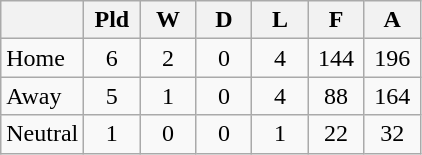<table class="wikitable" border="1">
<tr>
<th width=40></th>
<th width=30>Pld</th>
<th width=30>W</th>
<th width=30>D</th>
<th width=30>L</th>
<th width=30>F</th>
<th width=30>A</th>
</tr>
<tr>
<td>Home</td>
<td align=center>6</td>
<td align=center>2</td>
<td align=center>0</td>
<td align=center>4</td>
<td align=center>144</td>
<td align=center>196</td>
</tr>
<tr>
<td>Away</td>
<td align=center>5</td>
<td align=center>1</td>
<td align=center>0</td>
<td align=center>4</td>
<td align=center>88</td>
<td align=center>164</td>
</tr>
<tr>
<td>Neutral</td>
<td align=center>1</td>
<td align=center>0</td>
<td align=center>0</td>
<td align=center>1</td>
<td align=center>22</td>
<td align=center>32</td>
</tr>
</table>
